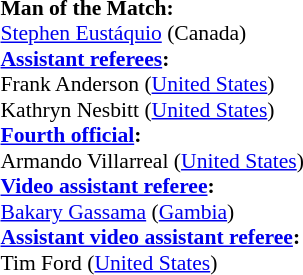<table width=50% style="font-size:90%">
<tr>
<td><br><strong>Man of the Match:</strong>
<br><a href='#'>Stephen Eustáquio</a> (Canada)<br><strong><a href='#'>Assistant referees</a>:</strong>
<br>Frank Anderson (<a href='#'>United States</a>)
<br>Kathryn Nesbitt (<a href='#'>United States</a>)
<br><strong><a href='#'>Fourth official</a>:</strong>
<br>Armando Villarreal (<a href='#'>United States</a>)
<br><strong><a href='#'>Video assistant referee</a>:</strong>
<br><a href='#'>Bakary Gassama</a> (<a href='#'>Gambia</a>)
<br><strong><a href='#'>Assistant video assistant referee</a>:</strong>
<br>Tim Ford (<a href='#'>United States</a>)</td>
</tr>
</table>
